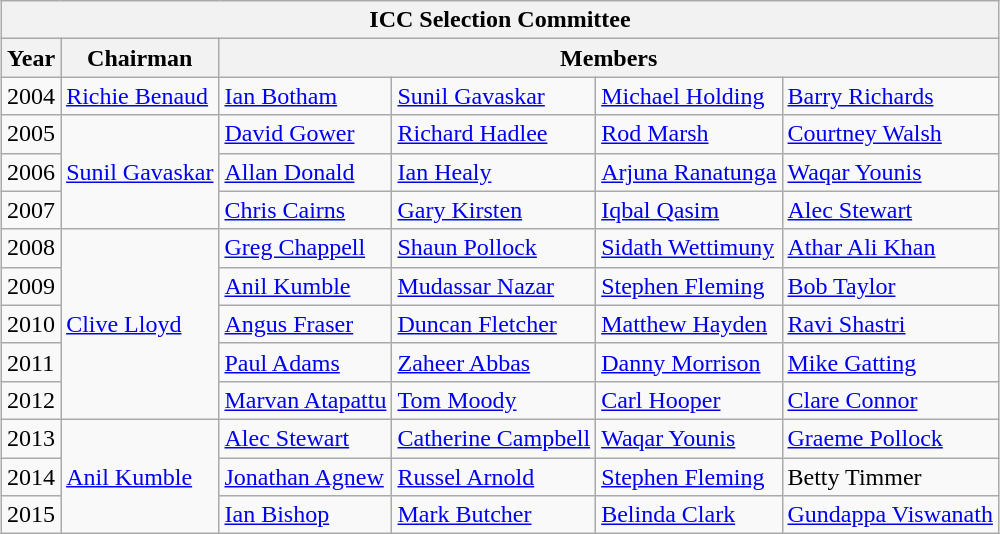<table class="wikitable" style="margin: 1em auto 1em auto;">
<tr>
<th colspan="6">ICC Selection Committee</th>
</tr>
<tr>
<th>Year</th>
<th>Chairman</th>
<th colspan="4">Members</th>
</tr>
<tr>
<td>2004</td>
<td> <a href='#'>Richie Benaud</a></td>
<td> <a href='#'>Ian Botham</a></td>
<td> <a href='#'>Sunil Gavaskar</a></td>
<td> <a href='#'>Michael Holding</a></td>
<td> <a href='#'>Barry Richards</a></td>
</tr>
<tr>
<td>2005</td>
<td rowspan="3"> <a href='#'>Sunil Gavaskar</a></td>
<td> <a href='#'>David Gower</a></td>
<td> <a href='#'>Richard Hadlee</a></td>
<td> <a href='#'>Rod Marsh</a></td>
<td> <a href='#'>Courtney Walsh</a></td>
</tr>
<tr>
<td>2006</td>
<td> <a href='#'>Allan Donald</a></td>
<td> <a href='#'>Ian Healy</a></td>
<td> <a href='#'>Arjuna Ranatunga</a></td>
<td> <a href='#'>Waqar Younis</a></td>
</tr>
<tr>
<td>2007</td>
<td> <a href='#'>Chris Cairns</a></td>
<td> <a href='#'>Gary Kirsten</a></td>
<td> <a href='#'>Iqbal Qasim</a></td>
<td> <a href='#'>Alec Stewart</a></td>
</tr>
<tr>
<td>2008</td>
<td rowspan="5"> <a href='#'>Clive Lloyd</a></td>
<td> <a href='#'>Greg Chappell</a></td>
<td> <a href='#'>Shaun Pollock</a></td>
<td> <a href='#'>Sidath Wettimuny</a></td>
<td> <a href='#'>Athar Ali Khan</a></td>
</tr>
<tr>
<td>2009</td>
<td> <a href='#'>Anil Kumble</a></td>
<td> <a href='#'>Mudassar Nazar</a></td>
<td> <a href='#'>Stephen Fleming</a></td>
<td> <a href='#'>Bob Taylor</a></td>
</tr>
<tr>
<td>2010</td>
<td> <a href='#'>Angus Fraser</a></td>
<td> <a href='#'>Duncan Fletcher</a></td>
<td> <a href='#'>Matthew Hayden</a></td>
<td> <a href='#'>Ravi Shastri</a></td>
</tr>
<tr>
<td>2011</td>
<td> <a href='#'>Paul Adams</a></td>
<td> <a href='#'>Zaheer Abbas</a></td>
<td> <a href='#'>Danny Morrison</a></td>
<td> <a href='#'>Mike Gatting</a></td>
</tr>
<tr>
<td>2012</td>
<td> <a href='#'>Marvan Atapattu</a></td>
<td> <a href='#'>Tom Moody</a></td>
<td> <a href='#'>Carl Hooper</a></td>
<td> <a href='#'>Clare Connor</a></td>
</tr>
<tr>
<td>2013</td>
<td rowspan="3"> <a href='#'>Anil Kumble</a></td>
<td> <a href='#'>Alec Stewart</a></td>
<td> <a href='#'>Catherine Campbell</a></td>
<td> <a href='#'>Waqar Younis</a></td>
<td> <a href='#'>Graeme Pollock</a></td>
</tr>
<tr>
<td>2014</td>
<td> <a href='#'>Jonathan Agnew</a></td>
<td> <a href='#'>Russel Arnold</a></td>
<td> <a href='#'>Stephen Fleming</a></td>
<td> Betty Timmer</td>
</tr>
<tr>
<td>2015</td>
<td> <a href='#'>Ian Bishop</a></td>
<td> <a href='#'>Mark Butcher</a></td>
<td> <a href='#'>Belinda Clark</a></td>
<td> <a href='#'>Gundappa Viswanath</a></td>
</tr>
</table>
